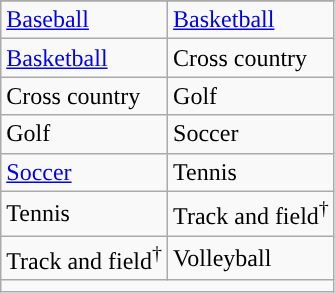<table class="wikitable" style= " ">
<tr>
</tr>
<tr>
<td><a href='#'>Baseball</a></td>
<td><a href='#'>Basketball</a></td>
</tr>
<tr>
<td><a href='#'>Basketball</a></td>
<td>Cross country</td>
</tr>
<tr>
<td>Cross country</td>
<td>Golf</td>
</tr>
<tr>
<td>Golf</td>
<td>Soccer</td>
</tr>
<tr>
<td><a href='#'>Soccer</a></td>
<td>Tennis</td>
</tr>
<tr>
<td>Tennis</td>
<td>Track and field<sup>†</sup></td>
</tr>
<tr>
<td>Track and field<sup>†</sup></td>
<td>Volleyball</td>
</tr>
<tr>
<td colspan="2"></td>
</tr>
</table>
